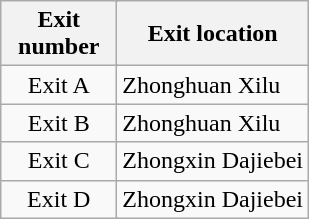<table class="wikitable">
<tr>
<th style="width:70px" colspan="2">Exit number</th>
<th>Exit location</th>
</tr>
<tr>
<td align="center" colspan="2">Exit A</td>
<td>Zhonghuan Xilu</td>
</tr>
<tr>
<td align="center" colspan="2">Exit B</td>
<td>Zhonghuan Xilu</td>
</tr>
<tr>
<td align="center" colspan="2">Exit C</td>
<td>Zhongxin Dajiebei</td>
</tr>
<tr>
<td align="center" colspan="2">Exit D</td>
<td>Zhongxin Dajiebei</td>
</tr>
</table>
